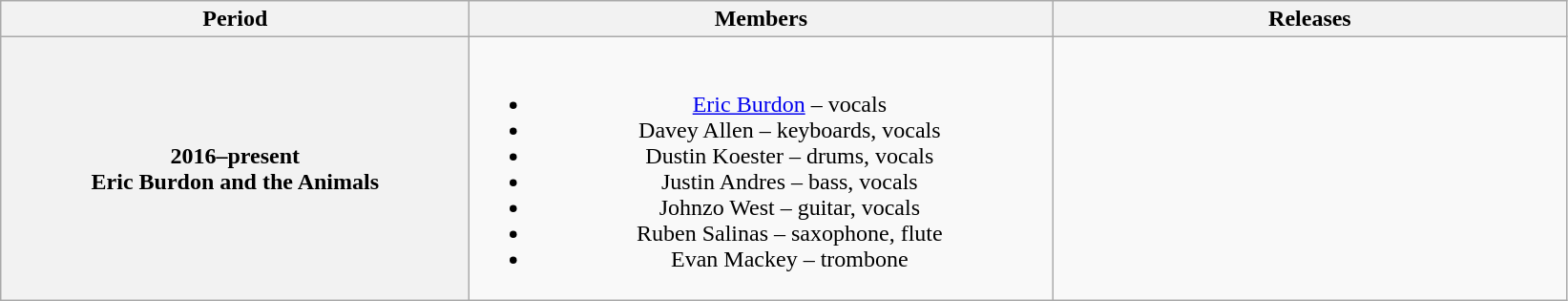<table class="wikitable plainrowheaders" style="text-align:center;">
<tr>
<th scope="col" style="width:20em;">Period</th>
<th scope="col" style="width:25em;">Members</th>
<th scope="col" style="width:22em;">Releases</th>
</tr>
<tr>
<th>2016–present<br>Eric Burdon and the Animals</th>
<td><br><ul><li><a href='#'>Eric Burdon</a> – vocals</li><li>Davey Allen – keyboards, vocals</li><li>Dustin Koester – drums, vocals</li><li>Justin Andres – bass, vocals</li><li>Johnzo West – guitar, vocals</li><li>Ruben Salinas – saxophone, flute</li><li>Evan Mackey – trombone</li></ul></td>
<td></td>
</tr>
</table>
